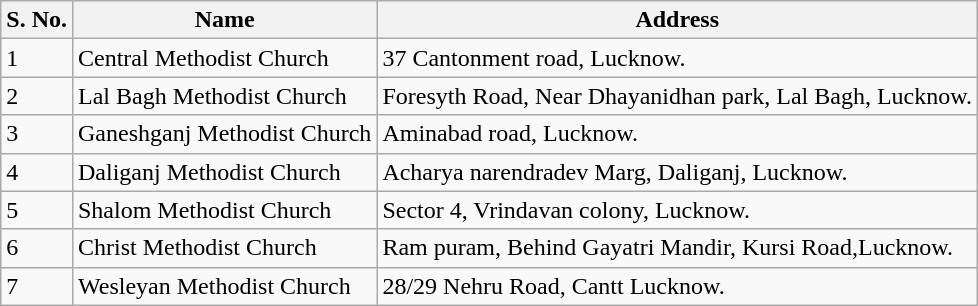<table class="wikitable">
<tr>
<th>S. No.</th>
<th>Name</th>
<th>Address</th>
</tr>
<tr>
<td>1</td>
<td>Central Methodist Church</td>
<td>37 Cantonment road, Lucknow.</td>
</tr>
<tr>
<td>2</td>
<td>Lal Bagh Methodist Church</td>
<td>Foresyth Road, Near Dhayanidhan park, Lal Bagh, Lucknow.</td>
</tr>
<tr>
<td>3</td>
<td>Ganeshganj Methodist Church</td>
<td>Aminabad road, Lucknow.</td>
</tr>
<tr>
<td>4</td>
<td>Daliganj Methodist Church</td>
<td>Acharya narendradev Marg, Daliganj, Lucknow.</td>
</tr>
<tr>
<td>5</td>
<td>Shalom Methodist Church</td>
<td>Sector 4, Vrindavan colony, Lucknow.</td>
</tr>
<tr>
<td>6</td>
<td>Christ Methodist Church</td>
<td>Ram puram, Behind Gayatri Mandir, Kursi Road,Lucknow.</td>
</tr>
<tr>
<td>7</td>
<td>Wesleyan Methodist Church</td>
<td>28/29 Nehru Road, Cantt Lucknow.</td>
</tr>
</table>
